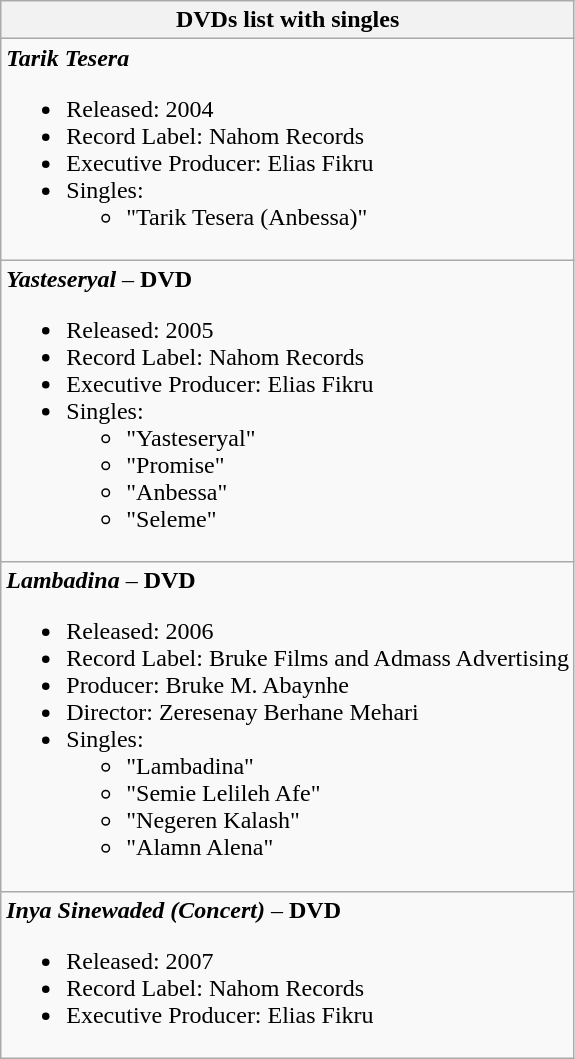<table class="wikitable">
<tr>
<th align="left">DVDs list with singles</th>
</tr>
<tr>
<td align="left"><strong><em>Tarik Tesera</em></strong><br><ul><li>Released: 2004</li><li>Record Label: Nahom Records</li><li>Executive Producer: Elias Fikru</li><li>Singles:<ul><li>"Tarik Tesera (Anbessa)"</li></ul></li></ul></td>
</tr>
<tr>
<td align="left"><strong><em>Yasteseryal</em></strong> – <strong>DVD</strong><br><ul><li>Released: 2005</li><li>Record Label: Nahom Records</li><li>Executive Producer: Elias Fikru</li><li>Singles:<ul><li>"Yasteseryal"</li><li>"Promise"</li><li>"Anbessa"</li><li>"Seleme"</li></ul></li></ul></td>
</tr>
<tr>
<td align="left"><strong><em>Lambadina</em></strong> – <strong>DVD</strong><br><ul><li>Released: 2006</li><li>Record Label: Bruke Films and Admass Advertising</li><li>Producer: Bruke M. Abaynhe</li><li>Director: Zeresenay Berhane Mehari</li><li>Singles:<ul><li>"Lambadina"</li><li>"Semie Lelileh Afe"</li><li>"Negeren Kalash"</li><li>"Alamn Alena"</li></ul></li></ul></td>
</tr>
<tr>
<td align="left"><strong><em>Inya Sinewaded (Concert)</em></strong> – <strong>DVD</strong><br><ul><li>Released: 2007</li><li>Record Label: Nahom Records</li><li>Executive Producer: Elias Fikru</li></ul></td>
</tr>
</table>
